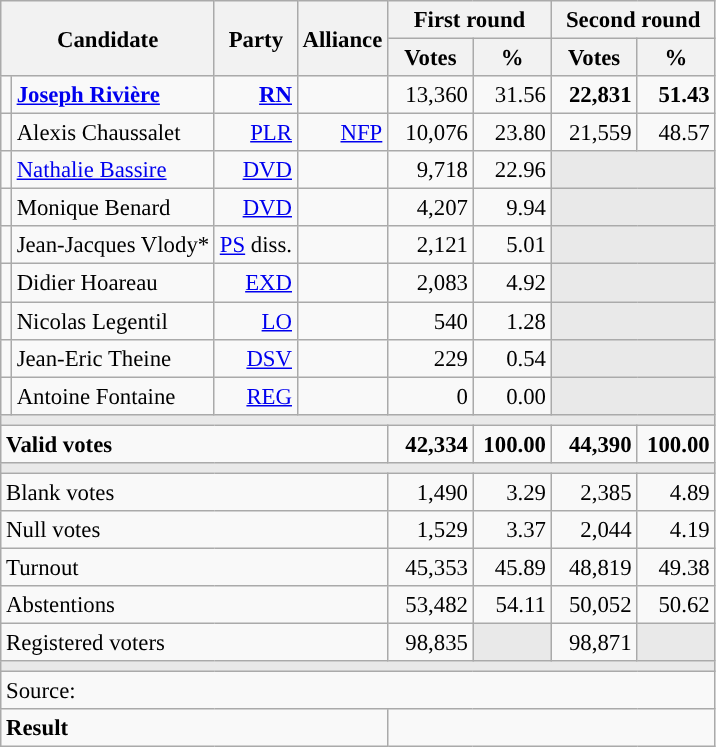<table class="wikitable" style="text-align:right;font-size:95%;">
<tr>
<th colspan="2" rowspan="2">Candidate</th>
<th colspan="1" rowspan="2">Party</th>
<th colspan="1" rowspan="2">Alliance</th>
<th colspan="2">First round</th>
<th colspan="2">Second round</th>
</tr>
<tr>
<th style="width:50px;">Votes</th>
<th style="width:45px;">%</th>
<th style="width:50px;">Votes</th>
<th style="width:45px;">%</th>
</tr>
<tr>
<td style="color:inherit;background:"></td>
<td style="text-align:left;"><a href='#'><strong>Joseph Rivière</strong></a></td>
<td><a href='#'><strong>RN</strong></a></td>
<td></td>
<td>13,360</td>
<td>31.56</td>
<td><strong>22,831</strong></td>
<td><strong>51.43</strong></td>
</tr>
<tr>
<td style="color:inherit;background:"></td>
<td style="text-align:left;">Alexis Chaussalet</td>
<td><a href='#'>PLR</a></td>
<td><a href='#'>NFP</a></td>
<td>10,076</td>
<td>23.80</td>
<td>21,559</td>
<td>48.57</td>
</tr>
<tr>
<td style="color:inherit;background:"></td>
<td style="text-align:left;"><a href='#'>Nathalie Bassire</a></td>
<td><a href='#'>DVD</a></td>
<td></td>
<td>9,718</td>
<td>22.96</td>
<td colspan="2" rowspan="1" style="background:#E9E9E9;"></td>
</tr>
<tr>
<td style="color:inherit;background:"></td>
<td style="text-align:left;">Monique Benard</td>
<td><a href='#'>DVD</a></td>
<td></td>
<td>4,207</td>
<td>9.94</td>
<td colspan="2" rowspan="1" style="background:#E9E9E9;"></td>
</tr>
<tr>
<td style="color:inherit;background:"></td>
<td style="text-align:left;">Jean-Jacques Vlody*</td>
<td><a href='#'>PS</a> diss.</td>
<td></td>
<td>2,121</td>
<td>5.01</td>
<td colspan="2" rowspan="1" style="background:#E9E9E9;"></td>
</tr>
<tr>
<td style="color:inherit;background:"></td>
<td style="text-align:left;">Didier Hoareau</td>
<td><a href='#'>EXD</a></td>
<td></td>
<td>2,083</td>
<td>4.92</td>
<td colspan="2" rowspan="1" style="background:#E9E9E9;"></td>
</tr>
<tr>
<td style="color:inherit;background:"></td>
<td style="text-align:left;">Nicolas Legentil</td>
<td><a href='#'>LO</a></td>
<td></td>
<td>540</td>
<td>1.28</td>
<td colspan="2" rowspan="1" style="background:#E9E9E9;"></td>
</tr>
<tr>
<td style="color:inherit;background:"></td>
<td style="text-align:left;">Jean-Eric Theine</td>
<td><a href='#'>DSV</a></td>
<td></td>
<td>229</td>
<td>0.54</td>
<td colspan="2" rowspan="1" style="background:#E9E9E9;"></td>
</tr>
<tr>
<td style="color:inherit;background:"></td>
<td style="text-align:left;">Antoine Fontaine</td>
<td><a href='#'>REG</a></td>
<td></td>
<td>0</td>
<td>0.00</td>
<td colspan="2" style="background:#E9E9E9;"></td>
</tr>
<tr>
<td colspan="8" style="background:#E9E9E9;"></td>
</tr>
<tr style="font-weight:bold;">
<td colspan="4" style="text-align:left;">Valid votes</td>
<td>42,334</td>
<td>100.00</td>
<td>44,390</td>
<td>100.00</td>
</tr>
<tr>
<td colspan="8" style="background:#E9E9E9;"></td>
</tr>
<tr>
<td colspan="4" style="text-align:left;">Blank votes</td>
<td>1,490</td>
<td>3.29</td>
<td>2,385</td>
<td>4.89</td>
</tr>
<tr>
<td colspan="4" style="text-align:left;">Null votes</td>
<td>1,529</td>
<td>3.37</td>
<td>2,044</td>
<td>4.19</td>
</tr>
<tr>
<td colspan="4" style="text-align:left;">Turnout</td>
<td>45,353</td>
<td>45.89</td>
<td>48,819</td>
<td>49.38</td>
</tr>
<tr>
<td colspan="4" style="text-align:left;">Abstentions</td>
<td>53,482</td>
<td>54.11</td>
<td>50,052</td>
<td>50.62</td>
</tr>
<tr>
<td colspan="4" style="text-align:left;">Registered voters</td>
<td>98,835</td>
<td style="background:#E9E9E9;"></td>
<td>98,871</td>
<td style="background:#E9E9E9;"></td>
</tr>
<tr>
<td colspan="8" style="background:#E9E9E9;"></td>
</tr>
<tr>
<td colspan="8" style="text-align:left;">Source: </td>
</tr>
<tr style="font-weight:bold">
<td colspan="4" style="text-align:left;">Result</td>
<td colspan="4" style="background-color:"></td>
</tr>
</table>
